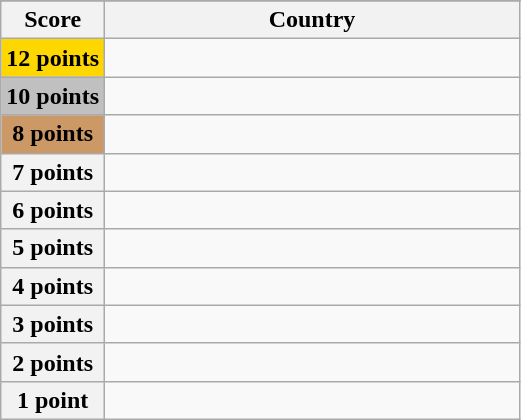<table class="wikitable">
<tr>
</tr>
<tr>
<th scope="col" width="20%">Score</th>
<th scope="col">Country</th>
</tr>
<tr>
<th scope="row" style="background:gold">12 points</th>
<td></td>
</tr>
<tr>
<th scope="row" style="background:silver">10 points</th>
<td></td>
</tr>
<tr>
<th scope="row" style="background:#CC9966">8 points</th>
<td></td>
</tr>
<tr>
<th scope="row">7 points</th>
<td></td>
</tr>
<tr>
<th scope="row">6 points</th>
<td></td>
</tr>
<tr>
<th scope="row">5 points</th>
<td></td>
</tr>
<tr>
<th scope="row">4 points</th>
<td></td>
</tr>
<tr>
<th scope="row">3 points</th>
<td></td>
</tr>
<tr>
<th scope="row">2 points</th>
<td></td>
</tr>
<tr>
<th scope="row">1 point</th>
<td></td>
</tr>
</table>
